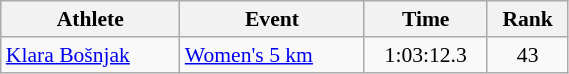<table class="wikitable" style="text-align:center; font-size:90%; width:30%;">
<tr>
<th>Athlete</th>
<th>Event</th>
<th>Time</th>
<th>Rank</th>
</tr>
<tr>
<td align=left><a href='#'>Klara Bošnjak</a></td>
<td align=left><a href='#'>Women's 5 km</a></td>
<td>1:03:12.3</td>
<td>43</td>
</tr>
</table>
